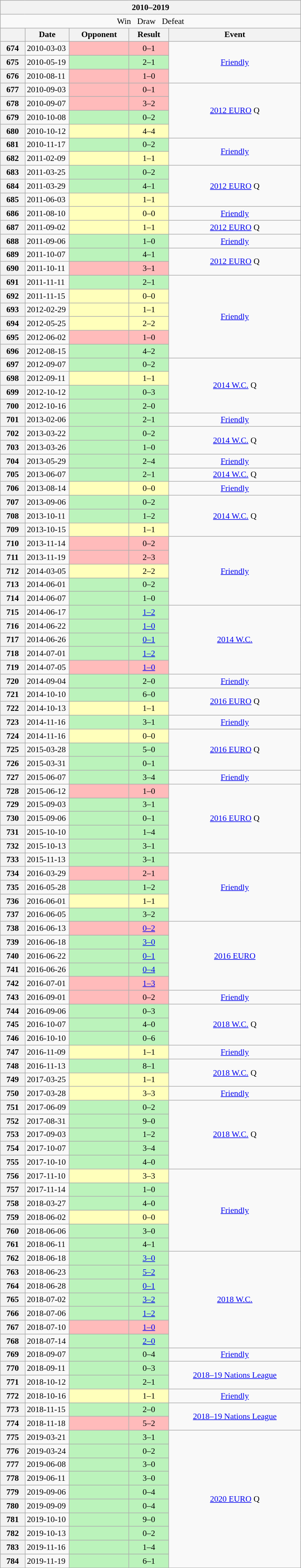<table class="wikitable collapsible" style="font-size: 90%; min-width: 520px">
<tr>
<th colspan="5" width="400">2010–2019</th>
</tr>
<tr>
<td align="center" colspan="5"> Win   Draw   Defeat</td>
</tr>
<tr>
<th></th>
<th width=70>Date</th>
<th>Opponent</th>
<th>Result</th>
<th>Event</th>
</tr>
<tr>
<th>674</th>
<td>2010-03-03</td>
<td bgcolor="#ffbbbb"></td>
<td bgcolor="#ffbbbb" align="center">0–1</td>
<td align="center" rowspan="3"><a href='#'>Friendly</a></td>
</tr>
<tr>
<th>675</th>
<td>2010-05-19</td>
<td bgcolor="#bbf3bb"></td>
<td bgcolor="#bbf3bb" align="center">2–1</td>
</tr>
<tr>
<th>676</th>
<td>2010-08-11</td>
<td bgcolor="#ffbbbb"></td>
<td bgcolor="#ffbbbb" align="center">1–0</td>
</tr>
<tr>
<th>677</th>
<td>2010-09-03</td>
<td bgcolor="#ffbbbb"></td>
<td bgcolor="#ffbbbb" align="center">0–1</td>
<td align="center" rowspan="4">  <a href='#'>2012 EURO</a> Q</td>
</tr>
<tr>
<th>678</th>
<td>2010-09-07</td>
<td bgcolor="#ffbbbb"></td>
<td bgcolor="#ffbbbb" align="center">3–2</td>
</tr>
<tr>
<th>679</th>
<td>2010-10-08</td>
<td bgcolor="#bbf3bb"></td>
<td bgcolor="#bbf3bb" align="center">0–2</td>
</tr>
<tr>
<th>680</th>
<td>2010-10-12</td>
<td bgcolor="#ffffbb"></td>
<td bgcolor="#ffffbb" align="center">4–4</td>
</tr>
<tr>
<th>681</th>
<td>2010-11-17</td>
<td bgcolor="#bbf3bb"></td>
<td bgcolor="#bbf3bb" align="center">0–2</td>
<td align="center" rowspan="2"><a href='#'>Friendly</a></td>
</tr>
<tr>
<th>682</th>
<td>2011-02-09</td>
<td bgcolor="#ffffbb"></td>
<td bgcolor="#ffffbb" align="center">1–1</td>
</tr>
<tr>
<th>683</th>
<td>2011-03-25</td>
<td bgcolor="#bbf3bb"></td>
<td bgcolor="#bbf3bb" align="center">0–2</td>
<td align="center" rowspan="3">  <a href='#'>2012 EURO</a> Q</td>
</tr>
<tr>
<th>684</th>
<td>2011-03-29</td>
<td bgcolor="#bbf3bb"></td>
<td bgcolor="#bbf3bb" align="center">4–1</td>
</tr>
<tr>
<th>685</th>
<td>2011-06-03</td>
<td bgcolor="#ffffbb"></td>
<td bgcolor="#ffffbb" align="center">1–1</td>
</tr>
<tr>
<th>686</th>
<td>2011-08-10</td>
<td bgcolor="#ffffbb"></td>
<td bgcolor="#ffffbb" align="center">0–0</td>
<td align="center"><a href='#'>Friendly</a></td>
</tr>
<tr>
<th>687</th>
<td>2011-09-02</td>
<td bgcolor="#ffffbb"></td>
<td bgcolor="#ffffbb" align="center">1–1</td>
<td align="center">  <a href='#'>2012 EURO</a> Q</td>
</tr>
<tr>
<th>688</th>
<td>2011-09-06</td>
<td bgcolor="#bbf3bb"></td>
<td bgcolor="#bbf3bb" align="center">1–0</td>
<td align="center"><a href='#'>Friendly</a></td>
</tr>
<tr>
<th>689</th>
<td>2011-10-07</td>
<td bgcolor="#bbf3bb"></td>
<td bgcolor="#bbf3bb" align="center">4–1</td>
<td align="center" rowspan="2">  <a href='#'>2012 EURO</a> Q</td>
</tr>
<tr>
<th>690</th>
<td>2011-10-11</td>
<td bgcolor="#ffbbbb"></td>
<td bgcolor="#ffbbbb" align="center">3–1</td>
</tr>
<tr>
<th>691</th>
<td>2011-11-11</td>
<td bgcolor="#bbf3bb"></td>
<td bgcolor="#bbf3bb" align="center">2–1</td>
<td align="center" rowspan="6"><a href='#'>Friendly</a></td>
</tr>
<tr>
<th>692</th>
<td>2011-11-15</td>
<td bgcolor="#ffffbb"></td>
<td bgcolor="#ffffbb" align="center">0–0</td>
</tr>
<tr>
<th>693</th>
<td>2012-02-29</td>
<td bgcolor="#ffffbb"></td>
<td bgcolor="#ffffbb" align="center">1–1</td>
</tr>
<tr>
<th>694</th>
<td>2012-05-25</td>
<td bgcolor="#ffffbb"></td>
<td bgcolor="#ffffbb" align="center">2–2</td>
</tr>
<tr>
<th>695</th>
<td>2012-06-02</td>
<td bgcolor="#ffbbbb"></td>
<td bgcolor="#ffbbbb" align="center">1–0</td>
</tr>
<tr>
<th>696</th>
<td>2012-08-15</td>
<td bgcolor="#bbf3bb"></td>
<td bgcolor="#bbf3bb" align="center">4–2</td>
</tr>
<tr>
<th>697</th>
<td>2012-09-07</td>
<td bgcolor="#bbf3bb"></td>
<td bgcolor="#bbf3bb" align="center">0–2</td>
<td align="center" rowspan="4"> <a href='#'>2014 W.C.</a> Q</td>
</tr>
<tr>
<th>698</th>
<td>2012-09-11</td>
<td bgcolor="#ffffbb"></td>
<td bgcolor="#ffffbb" align="center">1–1</td>
</tr>
<tr>
<th>699</th>
<td>2012-10-12</td>
<td bgcolor="#bbf3bb"></td>
<td bgcolor="#bbf3bb" align="center">0–3</td>
</tr>
<tr>
<th>700</th>
<td>2012-10-16</td>
<td bgcolor="#bbf3bb"></td>
<td bgcolor="#bbf3bb" align="center">2–0</td>
</tr>
<tr>
<th>701</th>
<td>2013-02-06</td>
<td bgcolor="#bbf3bb"></td>
<td bgcolor="#bbf3bb" align="center">2–1</td>
<td align="center" rowspan="1"><a href='#'>Friendly</a></td>
</tr>
<tr>
<th>702</th>
<td>2013-03-22</td>
<td bgcolor="#bbf3bb"></td>
<td bgcolor="#bbf3bb" align="center">0–2</td>
<td align="center" rowspan="2"> <a href='#'>2014 W.C.</a> Q</td>
</tr>
<tr>
<th>703</th>
<td>2013-03-26</td>
<td bgcolor="#bbf3bb"></td>
<td bgcolor="#bbf3bb" align="center">1–0</td>
</tr>
<tr>
<th>704</th>
<td>2013-05-29</td>
<td bgcolor="#bbf3bb"></td>
<td bgcolor="#bbf3bb" align="center">2–4</td>
<td align="center"><a href='#'>Friendly</a></td>
</tr>
<tr>
<th>705</th>
<td>2013-06-07</td>
<td bgcolor="#bbf3bb"></td>
<td bgcolor="#bbf3bb" align="center">2–1</td>
<td align="center"> <a href='#'>2014 W.C.</a> Q</td>
</tr>
<tr>
<th>706</th>
<td>2013-08-14</td>
<td bgcolor="#ffffbb"></td>
<td bgcolor="#ffffbb" align="center">0–0</td>
<td align="center"><a href='#'>Friendly</a></td>
</tr>
<tr>
<th>707</th>
<td>2013-09-06</td>
<td bgcolor="#bbf3bb"></td>
<td bgcolor="#bbf3bb" align="center">0–2</td>
<td align="center" rowspan="3"> <a href='#'>2014 W.C.</a> Q</td>
</tr>
<tr>
<th>708</th>
<td>2013-10-11</td>
<td bgcolor="#bbf3bb"></td>
<td bgcolor="#bbf3bb" align="center">1–2</td>
</tr>
<tr>
<th>709</th>
<td>2013-10-15</td>
<td bgcolor="#ffffbb"></td>
<td bgcolor="#ffffbb" align="center">1–1</td>
</tr>
<tr>
<th>710</th>
<td>2013-11-14</td>
<td bgcolor="#ffbbbb"></td>
<td bgcolor="#ffbbbb" align="center">0–2</td>
<td align="center" rowspan="5"><a href='#'>Friendly</a></td>
</tr>
<tr>
<th>711</th>
<td>2013-11-19</td>
<td bgcolor="#ffbbbb"></td>
<td bgcolor="#ffbbbb" align="center">2–3</td>
</tr>
<tr>
<th>712</th>
<td>2014-03-05</td>
<td bgcolor="#ffffbb"></td>
<td bgcolor="#ffffbb" align="center">2–2</td>
</tr>
<tr>
<th>713</th>
<td>2014-06-01</td>
<td bgcolor="#bbf3bb"></td>
<td bgcolor="#bbf3bb" align="center">0–2</td>
</tr>
<tr>
<th>714</th>
<td>2014-06-07</td>
<td bgcolor="#bbf3bb"></td>
<td bgcolor="#bbf3bb" align="center">1–0</td>
</tr>
<tr>
<th>715</th>
<td>2014-06-17</td>
<td bgcolor="#bbf3bb"></td>
<td bgcolor="#bbf3bb" align="center"><a href='#'>1–2</a></td>
<td align="center" rowspan="5"> <a href='#'>2014 W.C.</a></td>
</tr>
<tr>
<th>716</th>
<td>2014-06-22</td>
<td bgcolor="#bbf3bb"></td>
<td bgcolor="#bbf3bb" align="center"><a href='#'>1–0</a></td>
</tr>
<tr>
<th>717</th>
<td>2014-06-26</td>
<td bgcolor="#bbf3bb"></td>
<td bgcolor="#bbf3bb" align="center"><a href='#'>0–1</a></td>
</tr>
<tr>
<th>718</th>
<td>2014-07-01</td>
<td bgcolor="#bbf3bb"></td>
<td bgcolor="#bbf3bb" align="center"><a href='#'>1–2</a></td>
</tr>
<tr>
<th>719</th>
<td>2014-07-05</td>
<td bgcolor="#ffbbbb"></td>
<td bgcolor="#ffbbbb" align="center"><a href='#'>1–0</a></td>
</tr>
<tr>
<th>720</th>
<td>2014-09-04</td>
<td bgcolor="#bbf3bb"></td>
<td bgcolor="#bbf3bb" align="center">2–0</td>
<td align="center"><a href='#'>Friendly</a></td>
</tr>
<tr>
<th>721</th>
<td>2014-10-10</td>
<td bgcolor="#bbf3bb"></td>
<td bgcolor="#bbf3bb" align="center">6–0</td>
<td align="center" rowspan="2"> <a href='#'>2016 EURO</a> Q</td>
</tr>
<tr>
<th>722</th>
<td>2014-10-13</td>
<td bgcolor="#ffffbb"></td>
<td bgcolor="#ffffbb" align="center">1–1</td>
</tr>
<tr>
<th>723</th>
<td>2014-11-16</td>
<td bgcolor="#bbf3bb"></td>
<td bgcolor="#bbf3bb" align="center">3–1</td>
<td align="center"><a href='#'>Friendly</a></td>
</tr>
<tr>
<th>724</th>
<td>2014-11-16</td>
<td bgcolor="#ffffbb"></td>
<td bgcolor="#ffffbb" align="center">0–0</td>
<td align="center" rowspan="3"> <a href='#'>2016 EURO</a> Q</td>
</tr>
<tr>
<th>725</th>
<td>2015-03-28</td>
<td bgcolor="#bbf3bb"></td>
<td bgcolor="#bbf3bb" align="center">5–0</td>
</tr>
<tr>
<th>726</th>
<td>2015-03-31</td>
<td bgcolor="#bbf3bb"></td>
<td bgcolor="#bbf3bb" align="center">0–1</td>
</tr>
<tr>
<th>727</th>
<td>2015-06-07</td>
<td bgcolor="#bbf3bb"></td>
<td bgcolor="#bbf3bb" align="center">3–4</td>
<td align="center"><a href='#'>Friendly</a></td>
</tr>
<tr>
<th>728</th>
<td>2015-06-12</td>
<td bgcolor="#ffbbbb"></td>
<td bgcolor="#ffbbbb" align="center">1–0</td>
<td align="center" rowspan="5"> <a href='#'>2016 EURO</a> Q</td>
</tr>
<tr>
<th>729</th>
<td>2015-09-03</td>
<td bgcolor="#bbf3bb"></td>
<td bgcolor="#bbf3bb" align="center">3–1</td>
</tr>
<tr>
<th>730</th>
<td>2015-09-06</td>
<td bgcolor="#bbf3bb"></td>
<td bgcolor="#bbf3bb" align="center">0–1</td>
</tr>
<tr>
<th>731</th>
<td>2015-10-10</td>
<td bgcolor="#bbf3bb"></td>
<td bgcolor="#bbf3bb" align="center">1–4</td>
</tr>
<tr>
<th>732</th>
<td>2015-10-13</td>
<td bgcolor="#bbf3bb"></td>
<td bgcolor="#bbf3bb" align="center">3–1</td>
</tr>
<tr>
<th>733</th>
<td>2015-11-13</td>
<td bgcolor="#bbf3bb"></td>
<td bgcolor="#bbf3bb" align="center">3–1</td>
<td align="center" rowspan="5"><a href='#'>Friendly</a></td>
</tr>
<tr>
<th>734</th>
<td>2016-03-29</td>
<td bgcolor="#ffbbbb"></td>
<td bgcolor="#ffbbbb" align="center">2–1</td>
</tr>
<tr>
<th>735</th>
<td>2016-05-28</td>
<td bgcolor="#bbf3bb"></td>
<td bgcolor="#bbf3bb" align="center">1–2</td>
</tr>
<tr>
<th>736</th>
<td>2016-06-01</td>
<td bgcolor="#ffffbb"></td>
<td bgcolor="#ffffbb" align="center">1–1</td>
</tr>
<tr>
<th>737</th>
<td>2016-06-05</td>
<td bgcolor="#bbf3bb"></td>
<td bgcolor="#bbf3bb" align="center">3–2</td>
</tr>
<tr>
<th>738</th>
<td>2016-06-13</td>
<td bgcolor="#ffbbbb"></td>
<td bgcolor="#ffbbbb" align="center"><a href='#'>0–2</a></td>
<td align="center" rowspan="5"> <a href='#'>2016 EURO</a></td>
</tr>
<tr>
<th>739</th>
<td>2016-06-18</td>
<td bgcolor="#bbf3bb"></td>
<td bgcolor="#bbf3bb" align="center"><a href='#'>3–0</a></td>
</tr>
<tr>
<th>740</th>
<td>2016-06-22</td>
<td bgcolor="#bbf3bb"></td>
<td bgcolor="#bbf3bb" align="center"><a href='#'>0–1</a></td>
</tr>
<tr>
<th>741</th>
<td>2016-06-26</td>
<td bgcolor="#bbf3bb"></td>
<td bgcolor="#bbf3bb" align="center"><a href='#'>0–4</a></td>
</tr>
<tr>
<th>742</th>
<td>2016-07-01</td>
<td bgcolor="#ffbbbb"></td>
<td bgcolor="#ffbbbb" align="center"><a href='#'>1–3</a></td>
</tr>
<tr>
<th>743</th>
<td>2016-09-01</td>
<td bgcolor="#ffbbbb"></td>
<td bgcolor="#ffbbbb" align="center">0–2</td>
<td align="center"><a href='#'>Friendly</a></td>
</tr>
<tr>
<th>744</th>
<td>2016-09-06</td>
<td bgcolor="#bbf3bb"></td>
<td bgcolor="#bbf3bb" align="center">0–3</td>
<td align="center" rowspan="3"> <a href='#'>2018 W.C.</a> Q</td>
</tr>
<tr>
<th>745</th>
<td>2016-10-07</td>
<td bgcolor="#bbf3bb"></td>
<td bgcolor="#bbf3bb" align="center">4–0</td>
</tr>
<tr>
<th>746</th>
<td>2016-10-10</td>
<td bgcolor="#bbf3bb"></td>
<td bgcolor="#bbf3bb" align="center">0–6</td>
</tr>
<tr>
<th>747</th>
<td>2016-11-09</td>
<td bgcolor="#ffffbb"></td>
<td bgcolor="#ffffbb" align="center">1–1</td>
<td align="center" rowspan="1"><a href='#'>Friendly</a></td>
</tr>
<tr>
<th>748</th>
<td>2016-11-13</td>
<td bgcolor="#bbf3bb"></td>
<td bgcolor="#bbf3bb" align="center">8–1</td>
<td align="center" rowspan="2"> <a href='#'>2018 W.C.</a> Q</td>
</tr>
<tr>
<th>749</th>
<td>2017-03-25</td>
<td bgcolor="#ffffbb"></td>
<td bgcolor="#ffffbb" align="center">1–1</td>
</tr>
<tr>
<th>750</th>
<td>2017-03-28</td>
<td bgcolor="#ffffbb"></td>
<td bgcolor="#ffffbb" align="center">3–3</td>
<td align="center"><a href='#'>Friendly</a></td>
</tr>
<tr>
<th>751</th>
<td>2017-06-09</td>
<td bgcolor="#bbf3bb"></td>
<td bgcolor="#bbf3bb" align="center">0–2</td>
<td align="center" rowspan="5"> <a href='#'>2018 W.C.</a> Q</td>
</tr>
<tr>
<th>752</th>
<td>2017-08-31</td>
<td bgcolor="#bbf3bb"></td>
<td bgcolor="#bbf3bb" align="center">9–0</td>
</tr>
<tr>
<th>753</th>
<td>2017-09-03</td>
<td bgcolor="#bbf3bb"></td>
<td bgcolor="#bbf3bb" align="center">1–2</td>
</tr>
<tr>
<th>754</th>
<td>2017-10-07</td>
<td bgcolor="#bbf3bb"></td>
<td bgcolor="#bbf3bb" align="center">3–4</td>
</tr>
<tr>
<th>755</th>
<td>2017-10-10</td>
<td bgcolor="#bbf3bb"></td>
<td bgcolor="#bbf3bb" align="center">4–0</td>
</tr>
<tr>
<th>756</th>
<td>2017-11-10</td>
<td bgcolor="#ffffbb"></td>
<td bgcolor="#ffffbb" align="center">3–3</td>
<td align="center" rowspan="6"><a href='#'>Friendly</a></td>
</tr>
<tr>
<th>757</th>
<td>2017-11-14</td>
<td bgcolor="#bbf3bb"></td>
<td bgcolor="#bbf3bb" align="center">1–0</td>
</tr>
<tr>
<th>758</th>
<td>2018-03-27</td>
<td bgcolor="#bbf3bb"></td>
<td bgcolor="#bbf3bb" align="center">4–0</td>
</tr>
<tr>
<th>759</th>
<td>2018-06-02</td>
<td bgcolor="#ffffbb"></td>
<td bgcolor="#ffffbb" align="center">0–0</td>
</tr>
<tr>
<th>760</th>
<td>2018-06-06</td>
<td bgcolor="#bbf3bb"></td>
<td bgcolor="#bbf3bb" align="center">3–0</td>
</tr>
<tr>
<th>761</th>
<td>2018-06-11</td>
<td bgcolor="#bbf3bb"></td>
<td bgcolor="#bbf3bb" align="center">4–1</td>
</tr>
<tr>
<th>762</th>
<td>2018-06-18</td>
<td bgcolor="#bbf3bb"></td>
<td bgcolor="#bbf3bb" align="center"><a href='#'>3–0</a></td>
<td align="center" rowspan="7"> <a href='#'>2018 W.C.</a></td>
</tr>
<tr>
<th>763</th>
<td>2018-06-23</td>
<td bgcolor="#bbf3bb"></td>
<td bgcolor="#bbf3bb" align="center"><a href='#'>5–2</a></td>
</tr>
<tr>
<th>764</th>
<td>2018-06-28</td>
<td bgcolor="#bbf3bb"></td>
<td bgcolor="#bbf3bb" align="center"><a href='#'>0–1</a></td>
</tr>
<tr>
<th>765</th>
<td>2018-07-02</td>
<td bgcolor="#bbf3bb"></td>
<td bgcolor="#bbf3bb" align="center"><a href='#'>3–2</a></td>
</tr>
<tr>
<th>766</th>
<td>2018-07-06</td>
<td bgcolor="#bbf3bb"></td>
<td bgcolor="#bbf3bb" align="center"><a href='#'>1–2</a></td>
</tr>
<tr>
<th>767</th>
<td>2018-07-10</td>
<td bgcolor="#ffbbbb"></td>
<td bgcolor="#ffbbbb" align="center"><a href='#'>1–0</a></td>
</tr>
<tr>
<th>768</th>
<td>2018-07-14</td>
<td bgcolor="#bbf3bb"></td>
<td bgcolor="#bbf3bb" align="center"><a href='#'>2–0</a></td>
</tr>
<tr>
<th>769</th>
<td>2018-09-07</td>
<td bgcolor="#bbf3bb"></td>
<td bgcolor="#bbf3bb" align="center">0–4</td>
<td align="center"><a href='#'>Friendly</a></td>
</tr>
<tr>
<th>770</th>
<td>2018-09-11</td>
<td bgcolor="#bbf3bb"></td>
<td bgcolor="#bbf3bb" align="center">0–3</td>
<td align="center" rowspan="2"><a href='#'>2018–19 Nations League</a></td>
</tr>
<tr>
<th>771</th>
<td>2018-10-12</td>
<td bgcolor="#bbf3bb"></td>
<td bgcolor="#bbf3bb" align="center">2–1</td>
</tr>
<tr>
<th>772</th>
<td>2018-10-16</td>
<td bgcolor="#ffffbb"></td>
<td bgcolor="#ffffbb" align="center">1–1</td>
<td align="center"><a href='#'>Friendly</a></td>
</tr>
<tr>
<th>773</th>
<td>2018-11-15</td>
<td bgcolor="#bbf3bb"></td>
<td bgcolor="#bbf3bb" align="center">2–0</td>
<td align="center" rowspan="2"><a href='#'>2018–19 Nations League</a></td>
</tr>
<tr>
<th>774</th>
<td>2018-11-18</td>
<td bgcolor="#ffbbbb"></td>
<td bgcolor="#ffbbbb" align="center">5–2</td>
</tr>
<tr>
<th>775</th>
<td>2019-03-21</td>
<td bgcolor="#bbf3bb"></td>
<td bgcolor="#bbf3bb" align="center">3–1</td>
<td align="center" rowspan="10"> <a href='#'>2020 EURO</a> Q</td>
</tr>
<tr>
<th>776</th>
<td>2019-03-24</td>
<td bgcolor="#bbf3bb"></td>
<td bgcolor="#bbf3bb" align="center">0–2</td>
</tr>
<tr>
<th>777</th>
<td>2019-06-08</td>
<td bgcolor="#bbf3bb"></td>
<td bgcolor="#bbf3bb" align="center">3–0</td>
</tr>
<tr>
<th>778</th>
<td>2019-06-11</td>
<td bgcolor="#bbf3bb"></td>
<td bgcolor="#bbf3bb" align="center">3–0</td>
</tr>
<tr>
<th>779</th>
<td>2019-09-06</td>
<td bgcolor="#bbf3bb"></td>
<td bgcolor="#bbf3bb" align="center">0–4</td>
</tr>
<tr>
<th>780</th>
<td>2019-09-09</td>
<td bgcolor="#bbf3bb"></td>
<td bgcolor="#bbf3bb" align="center">0–4</td>
</tr>
<tr>
<th>781</th>
<td>2019-10-10</td>
<td bgcolor="#bbf3bb"></td>
<td bgcolor="#bbf3bb" align="center">9–0</td>
</tr>
<tr>
<th>782</th>
<td>2019-10-13</td>
<td bgcolor="#bbf3bb"></td>
<td bgcolor="#bbf3bb" align="center">0–2</td>
</tr>
<tr>
<th>783</th>
<td>2019-11-16</td>
<td bgcolor="#bbf3bb"></td>
<td bgcolor="#bbf3bb" align="center">1–4</td>
</tr>
<tr>
<th>784</th>
<td>2019-11-19</td>
<td bgcolor="#bbf3bb"></td>
<td bgcolor="#bbf3bb" align="center">6–1</td>
</tr>
</table>
